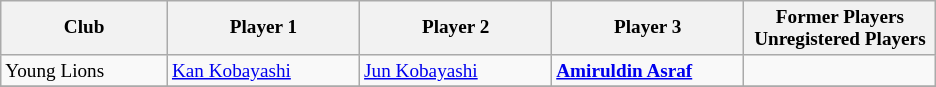<table class="wikitable sortable" style="font-size:80%;">
<tr>
<th style="width:105px;">Club</th>
<th style="width:122px;">Player 1</th>
<th style="width:122px;">Player 2</th>
<th style="width:122px;">Player 3</th>
<th style="width:122px;">Former Players <br>  Unregistered Players</th>
</tr>
<tr>
<td>Young Lions</td>
<td> <a href='#'>Kan Kobayashi</a></td>
<td> <a href='#'>Jun Kobayashi</a></td>
<td> <strong><a href='#'>Amiruldin Asraf</a></strong></td>
<td></td>
</tr>
<tr>
</tr>
</table>
